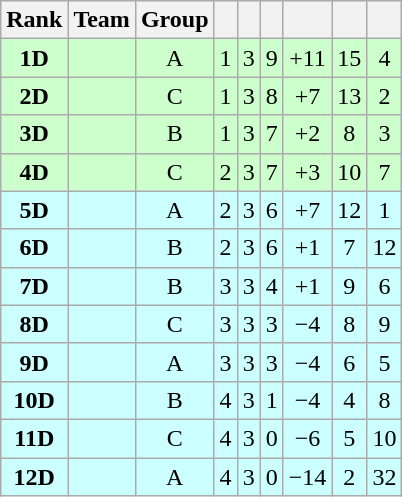<table class="wikitable sortable" style="text-align:center;">
<tr>
<th>Rank</th>
<th>Team</th>
<th>Group</th>
<th></th>
<th></th>
<th></th>
<th></th>
<th></th>
<th></th>
</tr>
<tr style="background:#cfc;">
<td><strong>1D</strong></td>
<td align=left></td>
<td>A</td>
<td>1</td>
<td>3</td>
<td>9</td>
<td>+11</td>
<td>15</td>
<td>4</td>
</tr>
<tr style="background:#cfc;">
<td><strong>2D</strong></td>
<td align=left></td>
<td>C</td>
<td>1</td>
<td>3</td>
<td>8</td>
<td>+7</td>
<td>13</td>
<td>2</td>
</tr>
<tr style="background:#cfc;">
<td><strong>3D</strong></td>
<td align=left></td>
<td>B</td>
<td>1</td>
<td>3</td>
<td>7</td>
<td>+2</td>
<td>8</td>
<td>3</td>
</tr>
<tr style="background:#cfc;">
<td><strong>4D</strong></td>
<td align=left></td>
<td>C</td>
<td>2</td>
<td>3</td>
<td>7</td>
<td>+3</td>
<td>10</td>
<td>7</td>
</tr>
<tr style="background:#cff;">
<td><strong>5D</strong></td>
<td align=left></td>
<td>A</td>
<td>2</td>
<td>3</td>
<td>6</td>
<td>+7</td>
<td>12</td>
<td>1</td>
</tr>
<tr style="background:#cff;">
<td><strong>6D</strong></td>
<td align=left></td>
<td>B</td>
<td>2</td>
<td>3</td>
<td>6</td>
<td>+1</td>
<td>7</td>
<td>12</td>
</tr>
<tr style="background:#cff;">
<td><strong>7D</strong></td>
<td align=left></td>
<td>B</td>
<td>3</td>
<td>3</td>
<td>4</td>
<td>+1</td>
<td>9</td>
<td>6</td>
</tr>
<tr style="background:#cff;">
<td><strong>8D</strong></td>
<td align=left></td>
<td>C</td>
<td>3</td>
<td>3</td>
<td>3</td>
<td>−4</td>
<td>8</td>
<td>9</td>
</tr>
<tr style="background:#cff;">
<td><strong>9D</strong></td>
<td align=left></td>
<td>A</td>
<td>3</td>
<td>3</td>
<td>3</td>
<td>−4</td>
<td>6</td>
<td>5</td>
</tr>
<tr style="background:#cff;">
<td><strong>10D</strong></td>
<td align=left></td>
<td>B</td>
<td>4</td>
<td>3</td>
<td>1</td>
<td>−4</td>
<td>4</td>
<td>8</td>
</tr>
<tr style="background:#cff;">
<td><strong>11D</strong></td>
<td align=left></td>
<td>C</td>
<td>4</td>
<td>3</td>
<td>0</td>
<td>−6</td>
<td>5</td>
<td>10</td>
</tr>
<tr style="background:#cff;">
<td><strong>12D</strong></td>
<td align=left></td>
<td>A</td>
<td>4</td>
<td>3</td>
<td>0</td>
<td>−14</td>
<td>2</td>
<td>32</td>
</tr>
</table>
